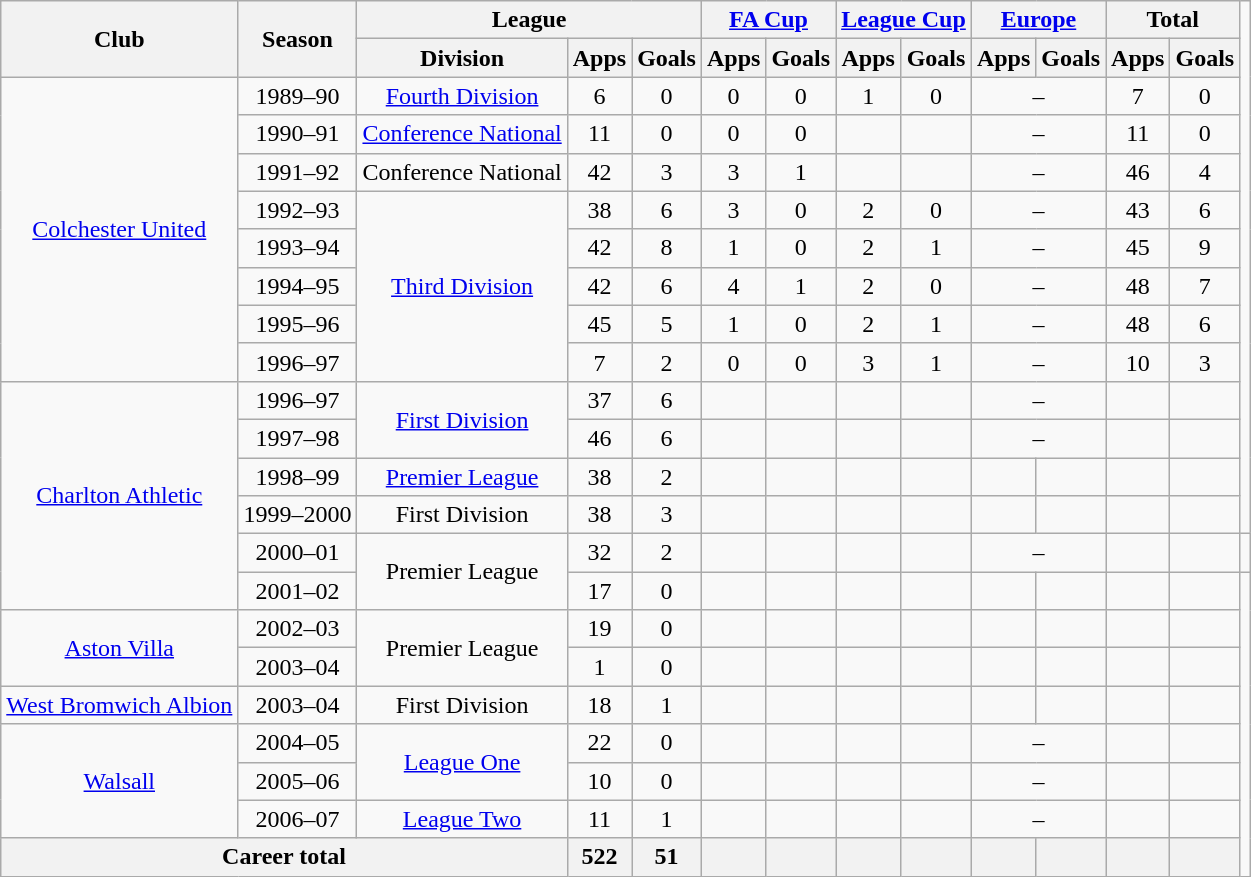<table class="wikitable" style="text-align:center">
<tr>
<th rowspan="2">Club</th>
<th rowspan="2">Season</th>
<th colspan="3">League</th>
<th colspan="2"><a href='#'>FA Cup</a></th>
<th colspan="2"><a href='#'>League Cup</a></th>
<th colspan="2"><a href='#'>Europe</a></th>
<th colspan="2">Total</th>
</tr>
<tr>
<th>Division</th>
<th>Apps</th>
<th>Goals</th>
<th>Apps</th>
<th>Goals</th>
<th>Apps</th>
<th>Goals</th>
<th>Apps</th>
<th>Goals</th>
<th>Apps</th>
<th>Goals</th>
</tr>
<tr>
<td rowspan="8"><a href='#'>Colchester United</a></td>
<td>1989–90</td>
<td><a href='#'>Fourth Division</a></td>
<td>6</td>
<td>0</td>
<td>0</td>
<td>0</td>
<td>1</td>
<td>0</td>
<td colspan="2">–</td>
<td>7</td>
<td>0</td>
</tr>
<tr>
<td>1990–91</td>
<td><a href='#'>Conference National</a></td>
<td>11</td>
<td>0</td>
<td>0</td>
<td>0</td>
<td></td>
<td></td>
<td colspan="2">–</td>
<td>11</td>
<td>0</td>
</tr>
<tr>
<td>1991–92</td>
<td>Conference National</td>
<td>42</td>
<td>3</td>
<td>3</td>
<td>1</td>
<td></td>
<td></td>
<td colspan="2">–</td>
<td>46</td>
<td>4</td>
</tr>
<tr>
<td>1992–93</td>
<td rowspan="5"><a href='#'>Third Division</a></td>
<td>38</td>
<td>6</td>
<td>3</td>
<td>0</td>
<td>2</td>
<td>0</td>
<td colspan="2">–</td>
<td>43</td>
<td>6</td>
</tr>
<tr>
<td>1993–94</td>
<td>42</td>
<td>8</td>
<td>1</td>
<td>0</td>
<td>2</td>
<td>1</td>
<td colspan="2">–</td>
<td>45</td>
<td>9</td>
</tr>
<tr>
<td>1994–95</td>
<td>42</td>
<td>6</td>
<td>4</td>
<td>1</td>
<td>2</td>
<td>0</td>
<td colspan="2">–</td>
<td>48</td>
<td>7</td>
</tr>
<tr>
<td>1995–96</td>
<td>45</td>
<td>5</td>
<td>1</td>
<td>0</td>
<td>2</td>
<td>1</td>
<td colspan="2">–</td>
<td>48</td>
<td>6</td>
</tr>
<tr>
<td>1996–97</td>
<td>7</td>
<td>2</td>
<td>0</td>
<td>0</td>
<td>3</td>
<td>1</td>
<td colspan="2">–</td>
<td>10</td>
<td>3</td>
</tr>
<tr>
<td rowspan="6"><a href='#'>Charlton Athletic</a></td>
<td>1996–97</td>
<td rowspan="2"><a href='#'>First Division</a></td>
<td>37</td>
<td>6</td>
<td></td>
<td></td>
<td></td>
<td></td>
<td colspan="2">–</td>
<td></td>
<td></td>
</tr>
<tr>
<td>1997–98</td>
<td>46</td>
<td>6</td>
<td></td>
<td></td>
<td></td>
<td></td>
<td colspan="2">–</td>
<td></td>
<td></td>
</tr>
<tr>
<td>1998–99</td>
<td><a href='#'>Premier League</a></td>
<td>38</td>
<td>2</td>
<td></td>
<td></td>
<td></td>
<td></td>
<td></td>
<td></td>
<td></td>
<td></td>
</tr>
<tr>
<td>1999–2000</td>
<td>First Division</td>
<td>38</td>
<td>3</td>
<td></td>
<td></td>
<td></td>
<td></td>
<td></td>
<td></td>
<td></td>
<td></td>
</tr>
<tr>
<td>2000–01</td>
<td rowspan="2">Premier League</td>
<td>32</td>
<td>2</td>
<td></td>
<td></td>
<td></td>
<td></td>
<td colspan="2">–</td>
<td></td>
<td></td>
<td></td>
</tr>
<tr>
<td>2001–02</td>
<td>17</td>
<td>0</td>
<td></td>
<td></td>
<td></td>
<td></td>
<td></td>
<td></td>
<td></td>
<td></td>
</tr>
<tr>
<td rowspan="2"><a href='#'>Aston Villa</a></td>
<td>2002–03</td>
<td rowspan="2">Premier League</td>
<td>19</td>
<td>0</td>
<td></td>
<td></td>
<td></td>
<td></td>
<td></td>
<td></td>
<td></td>
<td></td>
</tr>
<tr>
<td>2003–04</td>
<td>1</td>
<td>0</td>
<td></td>
<td></td>
<td></td>
<td></td>
<td></td>
<td></td>
<td></td>
<td></td>
</tr>
<tr>
<td><a href='#'>West Bromwich Albion</a></td>
<td>2003–04</td>
<td>First Division</td>
<td>18</td>
<td>1</td>
<td></td>
<td></td>
<td></td>
<td></td>
<td></td>
<td></td>
<td></td>
<td></td>
</tr>
<tr>
<td rowspan="3"><a href='#'>Walsall</a></td>
<td>2004–05</td>
<td rowspan="2"><a href='#'>League One</a></td>
<td>22</td>
<td>0</td>
<td></td>
<td></td>
<td></td>
<td></td>
<td colspan="2">–</td>
<td></td>
<td></td>
</tr>
<tr>
<td>2005–06</td>
<td>10</td>
<td>0</td>
<td></td>
<td></td>
<td></td>
<td></td>
<td colspan="2">–</td>
<td></td>
<td></td>
</tr>
<tr>
<td>2006–07</td>
<td><a href='#'>League Two</a></td>
<td>11</td>
<td>1</td>
<td></td>
<td></td>
<td></td>
<td></td>
<td colspan="2">–</td>
<td></td>
<td></td>
</tr>
<tr>
<th colspan="3">Career total</th>
<th>522</th>
<th>51</th>
<th></th>
<th></th>
<th></th>
<th></th>
<th></th>
<th></th>
<th></th>
<th></th>
</tr>
</table>
